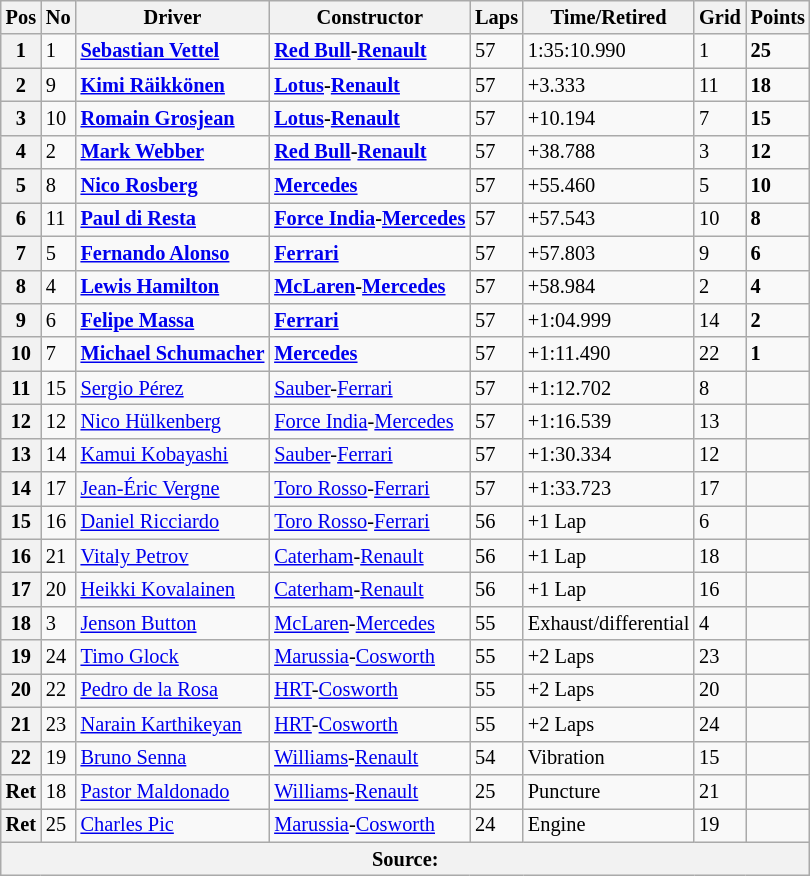<table class="wikitable" style="font-size: 85%">
<tr>
<th>Pos</th>
<th>No</th>
<th>Driver</th>
<th>Constructor</th>
<th>Laps</th>
<th>Time/Retired</th>
<th>Grid</th>
<th>Points</th>
</tr>
<tr>
<th>1</th>
<td>1</td>
<td> <strong><a href='#'>Sebastian Vettel</a></strong></td>
<td><strong><a href='#'>Red Bull</a>-<a href='#'>Renault</a></strong></td>
<td>57</td>
<td>1:35:10.990</td>
<td>1</td>
<td><strong>25</strong></td>
</tr>
<tr>
<th>2</th>
<td>9</td>
<td> <strong><a href='#'>Kimi Räikkönen</a></strong></td>
<td><strong><a href='#'>Lotus</a>-<a href='#'>Renault</a></strong></td>
<td>57</td>
<td>+3.333</td>
<td>11</td>
<td><strong>18</strong></td>
</tr>
<tr>
<th>3</th>
<td>10</td>
<td> <strong><a href='#'>Romain Grosjean</a></strong></td>
<td><strong><a href='#'>Lotus</a>-<a href='#'>Renault</a></strong></td>
<td>57</td>
<td>+10.194</td>
<td>7</td>
<td><strong>15</strong></td>
</tr>
<tr>
<th>4</th>
<td>2</td>
<td> <strong><a href='#'>Mark Webber</a></strong></td>
<td><strong><a href='#'>Red Bull</a>-<a href='#'>Renault</a></strong></td>
<td>57</td>
<td>+38.788</td>
<td>3</td>
<td><strong>12</strong></td>
</tr>
<tr>
<th>5</th>
<td>8</td>
<td> <strong><a href='#'>Nico Rosberg</a></strong></td>
<td><strong><a href='#'>Mercedes</a></strong></td>
<td>57</td>
<td>+55.460</td>
<td>5</td>
<td><strong>10</strong></td>
</tr>
<tr>
<th>6</th>
<td>11</td>
<td> <strong><a href='#'>Paul di Resta</a></strong></td>
<td><strong><a href='#'>Force India</a>-<a href='#'>Mercedes</a></strong></td>
<td>57</td>
<td>+57.543</td>
<td>10</td>
<td><strong>8</strong></td>
</tr>
<tr>
<th>7</th>
<td>5</td>
<td> <strong><a href='#'>Fernando Alonso</a></strong></td>
<td><strong><a href='#'>Ferrari</a></strong></td>
<td>57</td>
<td>+57.803</td>
<td>9</td>
<td><strong>6</strong></td>
</tr>
<tr>
<th>8</th>
<td>4</td>
<td> <strong><a href='#'>Lewis Hamilton</a></strong></td>
<td><strong><a href='#'>McLaren</a>-<a href='#'>Mercedes</a></strong></td>
<td>57</td>
<td>+58.984</td>
<td>2</td>
<td><strong>4</strong></td>
</tr>
<tr>
<th>9</th>
<td>6</td>
<td> <strong><a href='#'>Felipe Massa</a></strong></td>
<td><strong><a href='#'>Ferrari</a></strong></td>
<td>57</td>
<td>+1:04.999</td>
<td>14</td>
<td><strong>2</strong></td>
</tr>
<tr>
<th>10</th>
<td>7</td>
<td> <strong><a href='#'>Michael Schumacher</a></strong></td>
<td><strong><a href='#'>Mercedes</a></strong></td>
<td>57</td>
<td>+1:11.490</td>
<td>22</td>
<td><strong>1</strong></td>
</tr>
<tr>
<th>11</th>
<td>15</td>
<td> <a href='#'>Sergio Pérez</a></td>
<td><a href='#'>Sauber</a>-<a href='#'>Ferrari</a></td>
<td>57</td>
<td>+1:12.702</td>
<td>8</td>
<td></td>
</tr>
<tr>
<th>12</th>
<td>12</td>
<td> <a href='#'>Nico Hülkenberg</a></td>
<td><a href='#'>Force India</a>-<a href='#'>Mercedes</a></td>
<td>57</td>
<td>+1:16.539</td>
<td>13</td>
<td></td>
</tr>
<tr>
<th>13</th>
<td>14</td>
<td> <a href='#'>Kamui Kobayashi</a></td>
<td><a href='#'>Sauber</a>-<a href='#'>Ferrari</a></td>
<td>57</td>
<td>+1:30.334</td>
<td>12</td>
<td></td>
</tr>
<tr>
<th>14</th>
<td>17</td>
<td> <a href='#'>Jean-Éric Vergne</a></td>
<td><a href='#'>Toro Rosso</a>-<a href='#'>Ferrari</a></td>
<td>57</td>
<td>+1:33.723</td>
<td>17</td>
<td></td>
</tr>
<tr>
<th>15</th>
<td>16</td>
<td> <a href='#'>Daniel Ricciardo</a></td>
<td><a href='#'>Toro Rosso</a>-<a href='#'>Ferrari</a></td>
<td>56</td>
<td>+1 Lap</td>
<td>6</td>
<td></td>
</tr>
<tr>
<th>16</th>
<td>21</td>
<td> <a href='#'>Vitaly Petrov</a></td>
<td><a href='#'>Caterham</a>-<a href='#'>Renault</a></td>
<td>56</td>
<td>+1 Lap</td>
<td>18</td>
<td></td>
</tr>
<tr>
<th>17</th>
<td>20</td>
<td> <a href='#'>Heikki Kovalainen</a></td>
<td><a href='#'>Caterham</a>-<a href='#'>Renault</a></td>
<td>56</td>
<td>+1 Lap</td>
<td>16</td>
<td></td>
</tr>
<tr>
<th>18</th>
<td>3</td>
<td> <a href='#'>Jenson Button</a></td>
<td><a href='#'>McLaren</a>-<a href='#'>Mercedes</a></td>
<td>55</td>
<td>Exhaust/differential</td>
<td>4</td>
<td></td>
</tr>
<tr>
<th>19</th>
<td>24</td>
<td> <a href='#'>Timo Glock</a></td>
<td><a href='#'>Marussia</a>-<a href='#'>Cosworth</a></td>
<td>55</td>
<td>+2 Laps</td>
<td>23</td>
<td></td>
</tr>
<tr>
<th>20</th>
<td>22</td>
<td> <a href='#'>Pedro de la Rosa</a></td>
<td><a href='#'>HRT</a>-<a href='#'>Cosworth</a></td>
<td>55</td>
<td>+2 Laps</td>
<td>20</td>
<td></td>
</tr>
<tr>
<th>21</th>
<td>23</td>
<td> <a href='#'>Narain Karthikeyan</a></td>
<td><a href='#'>HRT</a>-<a href='#'>Cosworth</a></td>
<td>55</td>
<td>+2 Laps</td>
<td>24</td>
<td></td>
</tr>
<tr>
<th>22</th>
<td>19</td>
<td> <a href='#'>Bruno Senna</a></td>
<td><a href='#'>Williams</a>-<a href='#'>Renault</a></td>
<td>54</td>
<td>Vibration</td>
<td>15</td>
<td></td>
</tr>
<tr>
<th>Ret</th>
<td>18</td>
<td> <a href='#'>Pastor Maldonado</a></td>
<td><a href='#'>Williams</a>-<a href='#'>Renault</a></td>
<td>25</td>
<td>Puncture</td>
<td>21</td>
<td></td>
</tr>
<tr>
<th>Ret</th>
<td>25</td>
<td> <a href='#'>Charles Pic</a></td>
<td><a href='#'>Marussia</a>-<a href='#'>Cosworth</a></td>
<td>24</td>
<td>Engine</td>
<td>19</td>
<td></td>
</tr>
<tr>
<th colspan=8>Source:</th>
</tr>
</table>
